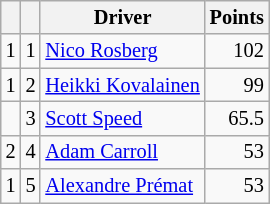<table class="wikitable" style="font-size: 85%;">
<tr>
<th></th>
<th></th>
<th>Driver</th>
<th>Points</th>
</tr>
<tr>
<td align="left"> 1</td>
<td align="center">1</td>
<td> <a href='#'>Nico Rosberg</a></td>
<td align="right">102</td>
</tr>
<tr>
<td align="left"> 1</td>
<td align="center">2</td>
<td> <a href='#'>Heikki Kovalainen</a></td>
<td align="right">99</td>
</tr>
<tr>
<td align="left"></td>
<td align="center">3</td>
<td> <a href='#'>Scott Speed</a></td>
<td align="right">65.5</td>
</tr>
<tr>
<td align="left"> 2</td>
<td align="center">4</td>
<td> <a href='#'>Adam Carroll</a></td>
<td align="right">53</td>
</tr>
<tr>
<td align="left"> 1</td>
<td align="center">5</td>
<td> <a href='#'>Alexandre Prémat</a></td>
<td align="right">53</td>
</tr>
</table>
